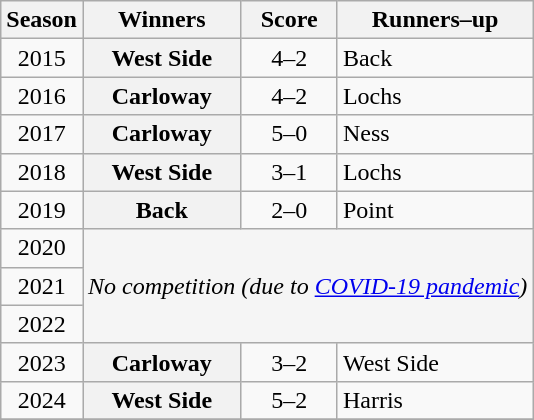<table class="sortable wikitable plainrowheaders">
<tr>
<th scope="col">Season</th>
<th scope="col">Winners</th>
<th scope="col">Score</th>
<th scope="col">Runners–up</th>
</tr>
<tr>
<td align=center>2015</td>
<th scope="row">West Side</th>
<td align=center>4–2</td>
<td>Back</td>
</tr>
<tr>
<td align=center>2016</td>
<th scope="row">Carloway</th>
<td align=center>4–2</td>
<td>Lochs</td>
</tr>
<tr>
<td align=center>2017</td>
<th scope="row">Carloway</th>
<td align=center>5–0</td>
<td>Ness</td>
</tr>
<tr>
<td align=center>2018</td>
<th scope="row">West Side</th>
<td align=center>3–1</td>
<td>Lochs</td>
</tr>
<tr>
<td align=center>2019</td>
<th scope="row">Back</th>
<td align=center>2–0</td>
<td>Point</td>
</tr>
<tr>
<td align=center>2020</td>
<td rowspan=3 colspan=4 align="center" bgcolor="#f5f5f5"><em>No competition (due to <a href='#'>COVID-19 pandemic</a>)</em></td>
</tr>
<tr>
<td align=center>2021</td>
</tr>
<tr>
<td align=center>2022</td>
</tr>
<tr>
<td align=center>2023</td>
<th scope="row">Carloway</th>
<td align=center>3–2</td>
<td>West Side</td>
</tr>
<tr>
<td align=center>2024</td>
<th scope="row">West Side</th>
<td align=center>5–2</td>
<td>Harris</td>
</tr>
<tr>
</tr>
</table>
